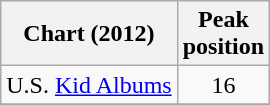<table class="wikitable sortable">
<tr>
<th>Chart (2012)</th>
<th>Peak<br>position</th>
</tr>
<tr>
<td>U.S. <a href='#'>Kid Albums</a></td>
<td align="center">16</td>
</tr>
<tr>
</tr>
</table>
